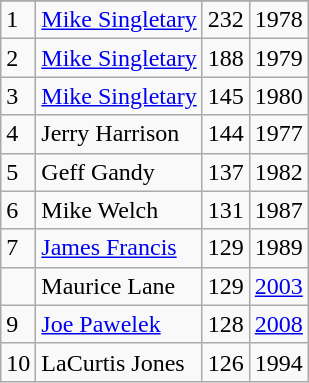<table class="wikitable">
<tr>
</tr>
<tr>
<td>1</td>
<td><a href='#'>Mike Singletary</a></td>
<td>232</td>
<td>1978</td>
</tr>
<tr>
<td>2</td>
<td><a href='#'>Mike Singletary</a></td>
<td>188</td>
<td>1979</td>
</tr>
<tr>
<td>3</td>
<td><a href='#'>Mike Singletary</a></td>
<td>145</td>
<td>1980</td>
</tr>
<tr>
<td>4</td>
<td>Jerry Harrison</td>
<td>144</td>
<td>1977</td>
</tr>
<tr>
<td>5</td>
<td>Geff Gandy</td>
<td>137</td>
<td>1982</td>
</tr>
<tr>
<td>6</td>
<td>Mike Welch</td>
<td>131</td>
<td>1987</td>
</tr>
<tr>
<td>7</td>
<td><a href='#'>James Francis</a></td>
<td>129</td>
<td>1989</td>
</tr>
<tr>
<td></td>
<td>Maurice Lane</td>
<td>129</td>
<td><a href='#'>2003</a></td>
</tr>
<tr>
<td>9</td>
<td><a href='#'>Joe Pawelek</a></td>
<td>128</td>
<td><a href='#'>2008</a></td>
</tr>
<tr>
<td>10</td>
<td>LaCurtis Jones</td>
<td>126</td>
<td>1994</td>
</tr>
</table>
